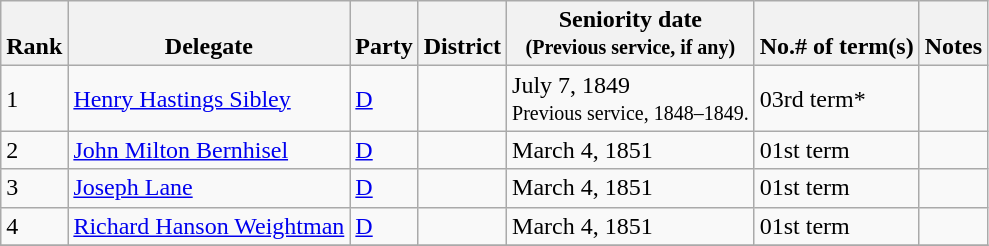<table class="wikitable sortable">
<tr valign=bottom>
<th>Rank</th>
<th>Delegate</th>
<th>Party</th>
<th>District</th>
<th>Seniority date<br><small>(Previous service, if any)</small><br></th>
<th>No.# of term(s)</th>
<th>Notes</th>
</tr>
<tr>
<td>1</td>
<td><a href='#'>Henry Hastings Sibley</a></td>
<td><a href='#'>D</a></td>
<td></td>
<td>July 7, 1849<br><small>Previous service, 1848–1849.</small></td>
<td>03rd term*</td>
<td></td>
</tr>
<tr>
<td>2</td>
<td><a href='#'>John Milton Bernhisel</a></td>
<td><a href='#'>D</a></td>
<td></td>
<td>March 4, 1851</td>
<td>01st term</td>
<td></td>
</tr>
<tr>
<td>3</td>
<td><a href='#'>Joseph Lane</a></td>
<td><a href='#'>D</a></td>
<td></td>
<td>March 4, 1851</td>
<td>01st term</td>
<td></td>
</tr>
<tr>
<td>4</td>
<td><a href='#'>Richard Hanson Weightman</a></td>
<td><a href='#'>D</a></td>
<td></td>
<td>March 4, 1851</td>
<td>01st term</td>
<td></td>
</tr>
<tr>
</tr>
</table>
